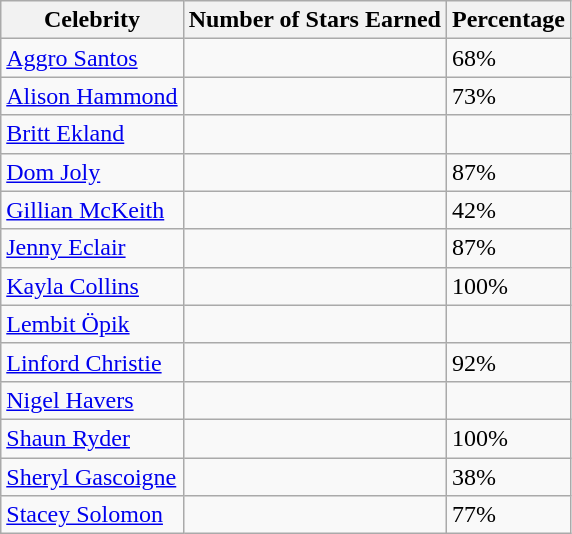<table class=wikitable >
<tr>
<th>Celebrity</th>
<th>Number of Stars Earned</th>
<th>Percentage</th>
</tr>
<tr>
<td><a href='#'>Aggro Santos</a></td>
<td></td>
<td>68%</td>
</tr>
<tr>
<td><a href='#'>Alison Hammond</a></td>
<td></td>
<td>73%</td>
</tr>
<tr>
<td><a href='#'>Britt Ekland</a></td>
<td></td>
<td></td>
</tr>
<tr>
<td><a href='#'>Dom Joly</a></td>
<td></td>
<td>87%</td>
</tr>
<tr>
<td><a href='#'>Gillian McKeith</a></td>
<td></td>
<td>42%</td>
</tr>
<tr>
<td><a href='#'>Jenny Eclair</a></td>
<td></td>
<td>87%</td>
</tr>
<tr>
<td><a href='#'>Kayla Collins</a></td>
<td></td>
<td>100%</td>
</tr>
<tr>
<td><a href='#'>Lembit Öpik</a></td>
<td></td>
<td></td>
</tr>
<tr>
<td><a href='#'>Linford Christie</a></td>
<td></td>
<td>92%</td>
</tr>
<tr>
<td><a href='#'>Nigel Havers</a></td>
<td></td>
<td></td>
</tr>
<tr>
<td><a href='#'>Shaun Ryder</a></td>
<td></td>
<td>100%</td>
</tr>
<tr>
<td><a href='#'>Sheryl Gascoigne</a></td>
<td></td>
<td>38%</td>
</tr>
<tr>
<td><a href='#'>Stacey Solomon</a></td>
<td></td>
<td>77%</td>
</tr>
</table>
